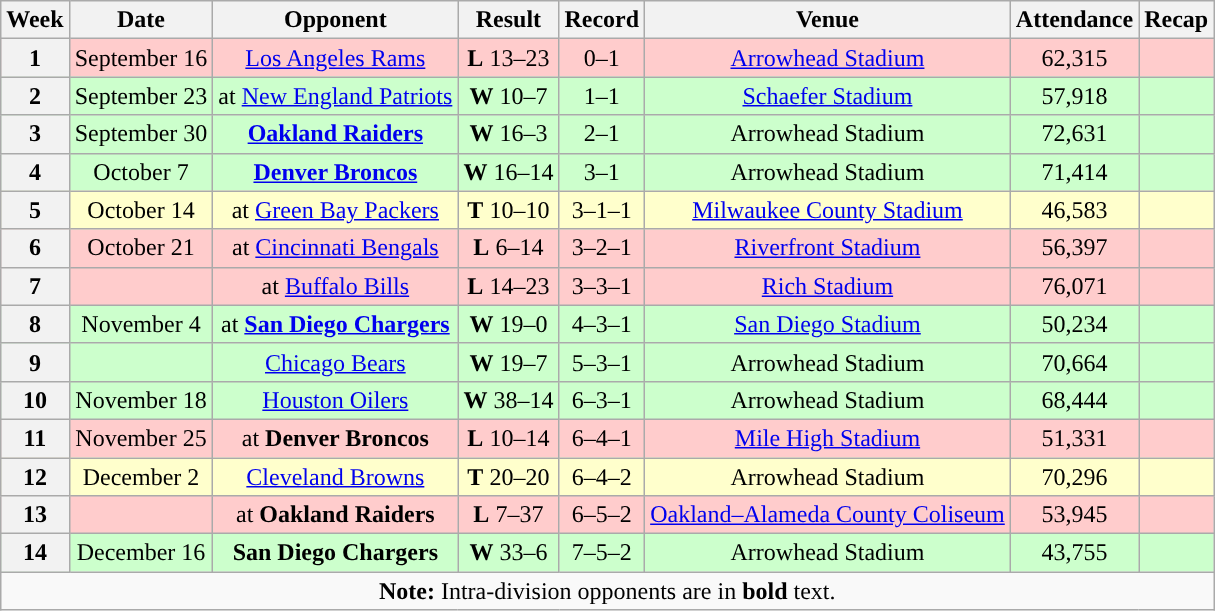<table class="wikitable" style="text-align:center">
<tr>
<th>Week</th>
<th>Date</th>
<th>Opponent</th>
<th>Result</th>
<th>Record</th>
<th>Venue</th>
<th>Attendance</th>
<th>Recap</th>
</tr>
<tr style="background:#fcc">
<th>1</th>
<td>September 16</td>
<td><a href='#'>Los Angeles Rams</a></td>
<td><strong>L</strong> 13–23</td>
<td>0–1</td>
<td><a href='#'>Arrowhead Stadium</a></td>
<td>62,315</td>
<td></td>
</tr>
<tr style="background:#cfc">
<th>2</th>
<td>September 23</td>
<td>at <a href='#'>New England Patriots</a></td>
<td><strong>W</strong> 10–7</td>
<td>1–1</td>
<td><a href='#'>Schaefer Stadium</a></td>
<td>57,918</td>
<td></td>
</tr>
<tr style="background:#cfc">
<th>3</th>
<td>September 30</td>
<td><strong><a href='#'>Oakland Raiders</a></strong></td>
<td><strong>W</strong> 16–3</td>
<td>2–1</td>
<td>Arrowhead Stadium</td>
<td>72,631</td>
<td></td>
</tr>
<tr style="background:#cfc">
<th>4</th>
<td>October 7</td>
<td><strong><a href='#'>Denver Broncos</a></strong></td>
<td><strong>W</strong> 16–14</td>
<td>3–1</td>
<td>Arrowhead Stadium</td>
<td>71,414</td>
<td></td>
</tr>
<tr style="background:#ffc">
<th>5</th>
<td>October 14</td>
<td>at <a href='#'>Green Bay Packers</a></td>
<td><strong>T</strong> 10–10</td>
<td>3–1–1</td>
<td><a href='#'>Milwaukee County Stadium</a></td>
<td>46,583</td>
<td></td>
</tr>
<tr style="background:#fcc">
<th>6</th>
<td>October 21</td>
<td>at <a href='#'>Cincinnati Bengals</a></td>
<td><strong>L</strong> 6–14</td>
<td>3–2–1</td>
<td><a href='#'>Riverfront Stadium</a></td>
<td>56,397</td>
<td></td>
</tr>
<tr style="background:#fcc">
<th>7</th>
<td></td>
<td>at <a href='#'>Buffalo Bills</a></td>
<td><strong>L</strong> 14–23</td>
<td>3–3–1</td>
<td><a href='#'>Rich Stadium</a></td>
<td>76,071</td>
<td></td>
</tr>
<tr style="background:#cfc">
<th>8</th>
<td>November 4</td>
<td>at <strong><a href='#'>San Diego Chargers</a></strong></td>
<td><strong>W</strong> 19–0</td>
<td>4–3–1</td>
<td><a href='#'>San Diego Stadium</a></td>
<td>50,234</td>
<td></td>
</tr>
<tr style="background:#cfc">
<th>9</th>
<td></td>
<td><a href='#'>Chicago Bears</a></td>
<td><strong>W</strong> 19–7</td>
<td>5–3–1</td>
<td>Arrowhead Stadium</td>
<td>70,664</td>
<td></td>
</tr>
<tr style="background:#cfc">
<th>10</th>
<td>November 18</td>
<td><a href='#'>Houston Oilers</a></td>
<td><strong>W</strong> 38–14</td>
<td>6–3–1</td>
<td>Arrowhead Stadium</td>
<td>68,444</td>
<td></td>
</tr>
<tr style="background:#fcc">
<th>11</th>
<td>November 25</td>
<td>at <strong>Denver Broncos</strong></td>
<td><strong>L</strong> 10–14</td>
<td>6–4–1</td>
<td><a href='#'>Mile High Stadium</a></td>
<td>51,331</td>
<td></td>
</tr>
<tr style="background:#ffc">
<th>12</th>
<td>December 2</td>
<td><a href='#'>Cleveland Browns</a></td>
<td><strong>T</strong> 20–20</td>
<td>6–4–2</td>
<td>Arrowhead Stadium</td>
<td>70,296</td>
<td></td>
</tr>
<tr style="background:#fcc">
<th>13</th>
<td></td>
<td>at <strong>Oakland Raiders</strong></td>
<td><strong>L</strong> 7–37</td>
<td>6–5–2</td>
<td><a href='#'>Oakland–Alameda County Coliseum</a></td>
<td>53,945</td>
<td></td>
</tr>
<tr style="background:#cfc">
<th>14</th>
<td>December 16</td>
<td><strong>San Diego Chargers</strong></td>
<td><strong>W</strong> 33–6</td>
<td>7–5–2</td>
<td>Arrowhead Stadium</td>
<td>43,755</td>
<td></td>
</tr>
<tr>
<td colspan="8"><strong>Note:</strong> Intra-division opponents are in <strong>bold</strong> text.</td>
</tr>
</table>
